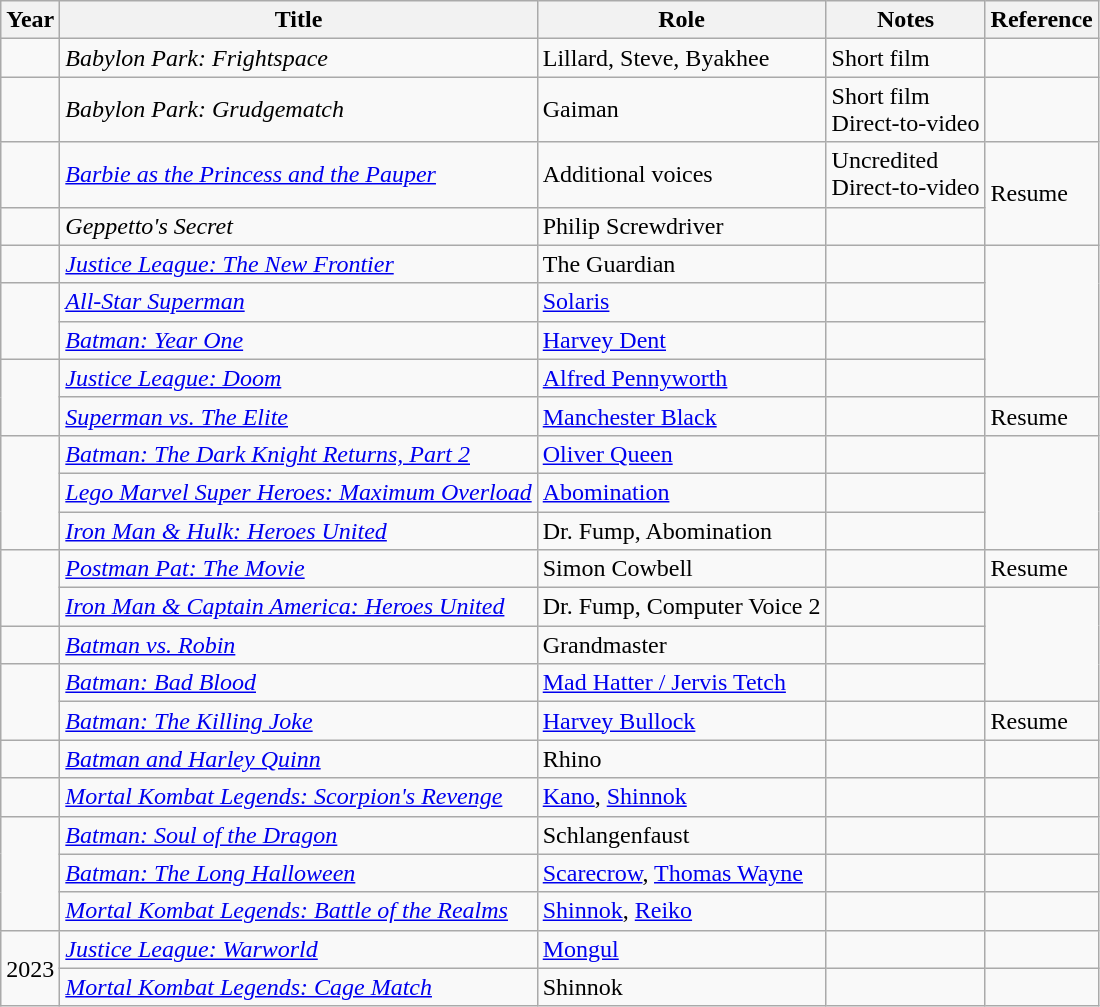<table class="wikitable sortable">
<tr>
<th>Year</th>
<th>Title</th>
<th>Role</th>
<th>Notes</th>
<th>Reference</th>
</tr>
<tr>
<td></td>
<td><em>Babylon Park: Frightspace</em></td>
<td>Lillard, Steve, Byakhee</td>
<td>Short film</td>
<td></td>
</tr>
<tr>
<td></td>
<td><em>Babylon Park: Grudgematch</em></td>
<td>Gaiman</td>
<td>Short film<br>Direct-to-video</td>
<td></td>
</tr>
<tr>
<td></td>
<td><em><a href='#'>Barbie as the Princess and the Pauper</a></em></td>
<td>Additional voices</td>
<td>Uncredited<br>Direct-to-video</td>
<td rowspan="2">Resume</td>
</tr>
<tr>
<td></td>
<td><em>Geppetto's Secret</em></td>
<td>Philip Screwdriver</td>
<td> </td>
</tr>
<tr>
<td></td>
<td><em><a href='#'>Justice League: The New Frontier</a></em></td>
<td>The Guardian</td>
<td> </td>
<td rowspan="4"></td>
</tr>
<tr>
<td rowspan="2"></td>
<td><em><a href='#'>All-Star Superman</a></em></td>
<td><a href='#'>Solaris</a></td>
<td> </td>
</tr>
<tr>
<td><em><a href='#'>Batman: Year One</a></em></td>
<td><a href='#'>Harvey Dent</a></td>
<td> </td>
</tr>
<tr>
<td rowspan="2"></td>
<td><em><a href='#'>Justice League: Doom</a></em></td>
<td><a href='#'>Alfred Pennyworth</a></td>
<td> </td>
</tr>
<tr>
<td><em><a href='#'>Superman vs. The Elite</a></em></td>
<td><a href='#'>Manchester Black</a></td>
<td> </td>
<td>Resume</td>
</tr>
<tr>
<td rowspan="3"></td>
<td><em><a href='#'>Batman: The Dark Knight Returns, Part 2</a></em></td>
<td><a href='#'>Oliver Queen</a></td>
<td> </td>
<td rowspan="3"></td>
</tr>
<tr>
<td><em><a href='#'>Lego Marvel Super Heroes: Maximum Overload</a></em></td>
<td><a href='#'>Abomination</a></td>
<td> </td>
</tr>
<tr>
<td><em><a href='#'>Iron Man & Hulk: Heroes United</a></em></td>
<td>Dr. Fump, Abomination</td>
<td> </td>
</tr>
<tr>
<td rowspan="2"></td>
<td><em><a href='#'>Postman Pat: The Movie</a></em></td>
<td>Simon Cowbell</td>
<td> </td>
<td>Resume</td>
</tr>
<tr>
<td><em><a href='#'>Iron Man & Captain America: Heroes United</a></em></td>
<td>Dr. Fump, Computer Voice 2</td>
<td> </td>
<td rowspan="3"></td>
</tr>
<tr>
<td></td>
<td><em><a href='#'>Batman vs. Robin</a></em></td>
<td>Grandmaster</td>
<td> </td>
</tr>
<tr>
<td rowspan="2"></td>
<td><em><a href='#'>Batman: Bad Blood</a></em></td>
<td><a href='#'>Mad Hatter / Jervis Tetch</a></td>
<td> </td>
</tr>
<tr>
<td><em><a href='#'>Batman: The Killing Joke</a></em></td>
<td><a href='#'>Harvey Bullock</a></td>
<td> </td>
<td>Resume</td>
</tr>
<tr>
<td></td>
<td><em><a href='#'>Batman and Harley Quinn</a></em></td>
<td>Rhino</td>
<td> </td>
<td></td>
</tr>
<tr>
<td></td>
<td><em><a href='#'>Mortal Kombat Legends: Scorpion's Revenge</a></em></td>
<td><a href='#'>Kano</a>, <a href='#'>Shinnok</a></td>
<td> </td>
<td></td>
</tr>
<tr>
<td rowspan="3"></td>
<td><em><a href='#'>Batman: Soul of the Dragon</a></em></td>
<td>Schlangenfaust</td>
<td> </td>
<td></td>
</tr>
<tr>
<td><em><a href='#'>Batman: The Long Halloween</a></em></td>
<td><a href='#'>Scarecrow</a>, <a href='#'>Thomas Wayne</a></td>
<td> </td>
<td></td>
</tr>
<tr>
<td><em><a href='#'>Mortal Kombat Legends: Battle of the Realms</a></em></td>
<td><a href='#'>Shinnok</a>, <a href='#'>Reiko</a></td>
<td> </td>
<td></td>
</tr>
<tr>
<td rowspan="2">2023</td>
<td><em><a href='#'>Justice League: Warworld</a></em></td>
<td><a href='#'>Mongul</a></td>
<td> </td>
<td></td>
</tr>
<tr>
<td><em><a href='#'>Mortal Kombat Legends: Cage Match</a></em></td>
<td>Shinnok</td>
<td> </td>
<td></td>
</tr>
</table>
